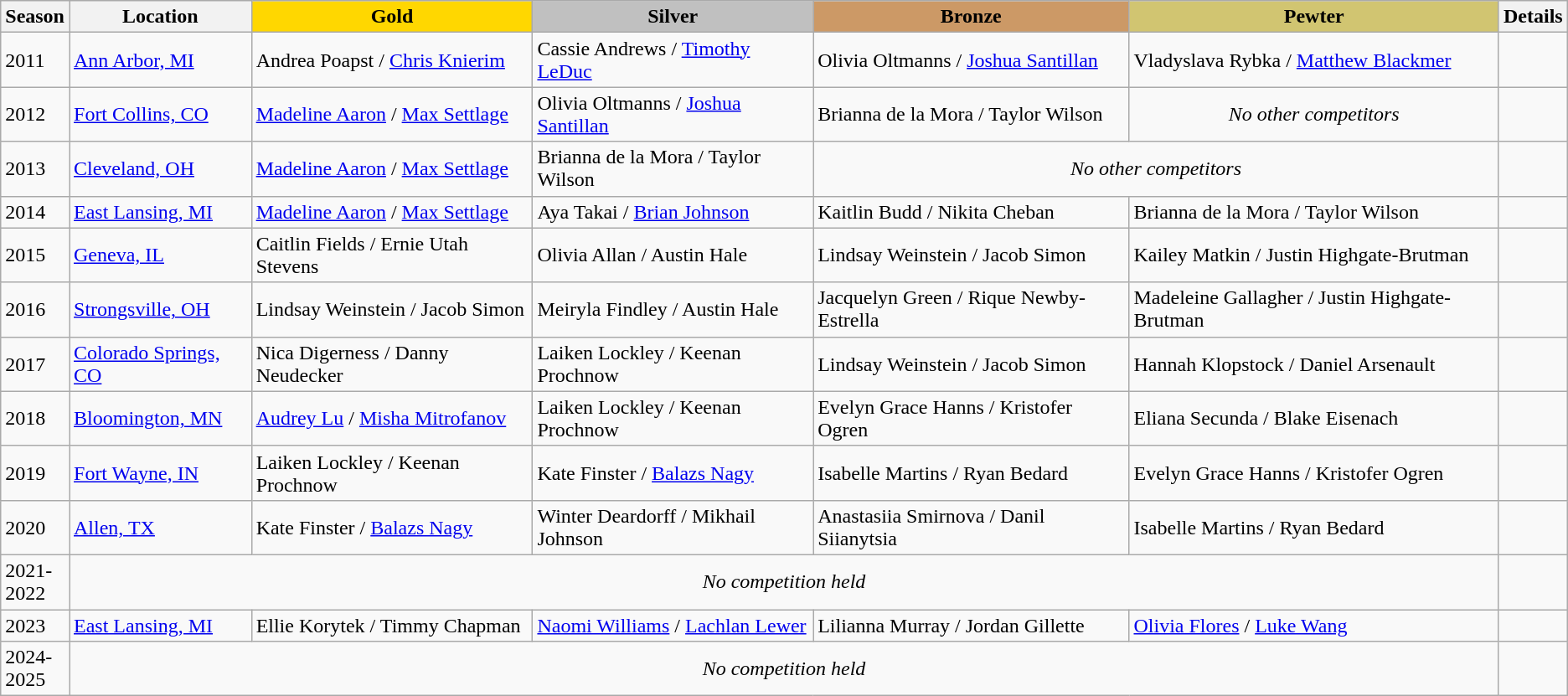<table class="wikitable">
<tr>
<th>Season</th>
<th>Location</th>
<td align=center bgcolor=gold><strong>Gold</strong></td>
<td align=center bgcolor=silver><strong>Silver</strong></td>
<td align=center bgcolor=cc9966><strong>Bronze</strong></td>
<td align=center bgcolor=d1c571><strong>Pewter</strong></td>
<th>Details</th>
</tr>
<tr>
<td>2011</td>
<td><a href='#'>Ann Arbor, MI</a></td>
<td>Andrea Poapst / <a href='#'>Chris Knierim</a></td>
<td>Cassie Andrews / <a href='#'>Timothy LeDuc</a></td>
<td>Olivia Oltmanns / <a href='#'>Joshua Santillan</a></td>
<td>Vladyslava Rybka / <a href='#'>Matthew Blackmer</a></td>
<td></td>
</tr>
<tr>
<td>2012</td>
<td><a href='#'>Fort Collins, CO</a></td>
<td><a href='#'>Madeline Aaron</a> / <a href='#'>Max Settlage</a></td>
<td>Olivia Oltmanns / <a href='#'>Joshua Santillan</a></td>
<td>Brianna de la Mora / Taylor Wilson</td>
<td align="center"><em>No other competitors</em></td>
<td></td>
</tr>
<tr>
<td>2013</td>
<td><a href='#'>Cleveland, OH</a></td>
<td><a href='#'>Madeline Aaron</a> / <a href='#'>Max Settlage</a></td>
<td>Brianna de la Mora / Taylor Wilson</td>
<td colspan="2" align="center"><em>No other competitors</em></td>
<td></td>
</tr>
<tr>
<td>2014</td>
<td><a href='#'>East Lansing, MI</a></td>
<td><a href='#'>Madeline Aaron</a> / <a href='#'>Max Settlage</a></td>
<td>Aya Takai / <a href='#'>Brian Johnson</a></td>
<td>Kaitlin Budd / Nikita Cheban</td>
<td>Brianna de la Mora / Taylor Wilson</td>
<td></td>
</tr>
<tr>
<td>2015</td>
<td><a href='#'>Geneva, IL</a></td>
<td>Caitlin Fields / Ernie Utah Stevens</td>
<td>Olivia Allan / Austin Hale</td>
<td>Lindsay Weinstein / Jacob Simon</td>
<td>Kailey Matkin / Justin Highgate-Brutman</td>
<td></td>
</tr>
<tr>
<td>2016</td>
<td><a href='#'>Strongsville, OH</a></td>
<td>Lindsay Weinstein / Jacob Simon</td>
<td>Meiryla Findley / Austin Hale</td>
<td>Jacquelyn Green / Rique Newby-Estrella</td>
<td>Madeleine Gallagher / Justin Highgate-Brutman</td>
<td></td>
</tr>
<tr>
<td>2017</td>
<td><a href='#'>Colorado Springs, CO</a></td>
<td>Nica Digerness / Danny Neudecker</td>
<td>Laiken Lockley / Keenan Prochnow</td>
<td>Lindsay Weinstein / Jacob Simon</td>
<td>Hannah Klopstock / Daniel Arsenault</td>
<td></td>
</tr>
<tr>
<td>2018</td>
<td><a href='#'>Bloomington, MN</a></td>
<td><a href='#'>Audrey Lu</a> / <a href='#'>Misha Mitrofanov</a></td>
<td>Laiken Lockley / Keenan Prochnow</td>
<td>Evelyn Grace Hanns / Kristofer Ogren</td>
<td>Eliana Secunda / Blake Eisenach</td>
<td></td>
</tr>
<tr>
<td>2019</td>
<td><a href='#'>Fort Wayne, IN</a></td>
<td>Laiken Lockley / Keenan Prochnow</td>
<td>Kate Finster / <a href='#'>Balazs Nagy</a></td>
<td>Isabelle Martins / Ryan Bedard</td>
<td>Evelyn Grace Hanns / Kristofer Ogren</td>
<td></td>
</tr>
<tr>
<td>2020</td>
<td><a href='#'>Allen, TX</a></td>
<td>Kate Finster / <a href='#'>Balazs Nagy</a></td>
<td>Winter Deardorff / Mikhail Johnson</td>
<td>Anastasiia Smirnova / Danil Siianytsia</td>
<td>Isabelle Martins / Ryan Bedard</td>
<td></td>
</tr>
<tr>
<td>2021- <br> 2022</td>
<td colspan="5" align="center"><em>No competition held</em></td>
<td></td>
</tr>
<tr>
<td>2023</td>
<td><a href='#'>East Lansing, MI</a></td>
<td>Ellie Korytek / Timmy Chapman</td>
<td><a href='#'>Naomi Williams</a> / <a href='#'>Lachlan Lewer</a></td>
<td>Lilianna Murray / Jordan Gillette</td>
<td><a href='#'>Olivia Flores</a> / <a href='#'>Luke Wang</a></td>
<td></td>
</tr>
<tr>
<td>2024- <br> 2025</td>
<td colspan="5" align="center"><em>No competition held</em></td>
<td></td>
</tr>
</table>
